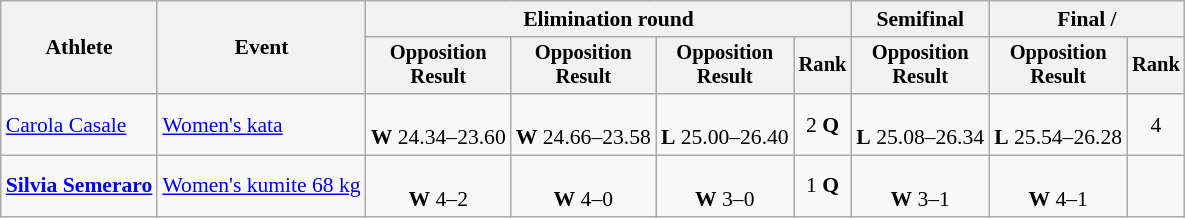<table class=wikitable style=font-size:90%;text-align:center>
<tr>
<th rowspan=2>Athlete</th>
<th rowspan=2>Event</th>
<th colspan=4>Elimination round</th>
<th>Semifinal</th>
<th colspan=2>Final / </th>
</tr>
<tr style=font-size:95%>
<th>Opposition<br>Result</th>
<th>Opposition<br>Result</th>
<th>Opposition<br>Result</th>
<th>Rank</th>
<th>Opposition<br>Result</th>
<th>Opposition<br>Result</th>
<th>Rank</th>
</tr>
<tr>
<td align=left><a href='#'>Carola Casale</a></td>
<td align=left><a href='#'>Women's kata</a></td>
<td><br><strong>W</strong> 24.34–23.60</td>
<td><br><strong>W</strong> 24.66–23.58</td>
<td><br><strong>L</strong> 25.00–26.40</td>
<td>2 <strong>Q</strong></td>
<td><br><strong>L</strong> 25.08–26.34</td>
<td><br><strong>L</strong> 25.54–26.28</td>
<td>4</td>
</tr>
<tr>
<td align=left><strong><a href='#'>Silvia Semeraro</a></strong></td>
<td align=left><a href='#'>Women's kumite 68 kg</a></td>
<td><br><strong>W</strong> 4–2</td>
<td><br><strong>W</strong> 4–0</td>
<td><br><strong>W</strong> 3–0</td>
<td>1 <strong>Q</strong></td>
<td><br><strong>W</strong> 3–1</td>
<td><br><strong>W</strong> 4–1</td>
<td></td>
</tr>
</table>
